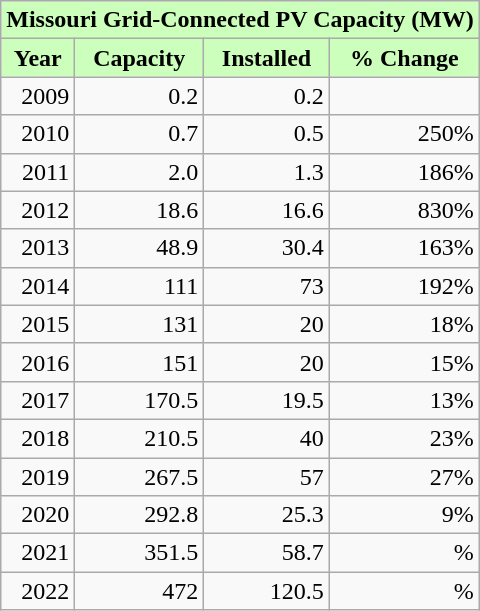<table class="wikitable" style="text-align:right;">
<tr>
<th colspan="4" style="background-color: #cfb;">Missouri Grid-Connected PV Capacity (MW)</th>
</tr>
<tr>
<th style="background-color: #cfb;">Year</th>
<th style="background-color: #cfb;">Capacity</th>
<th style="background-color: #cfb;">Installed</th>
<th style="background-color: #cfb;">% Change</th>
</tr>
<tr>
<td>2009</td>
<td>0.2</td>
<td>0.2</td>
<td></td>
</tr>
<tr>
<td>2010</td>
<td>0.7</td>
<td>0.5</td>
<td>250%</td>
</tr>
<tr>
<td>2011</td>
<td>2.0</td>
<td>1.3</td>
<td>186%</td>
</tr>
<tr>
<td>2012</td>
<td>18.6</td>
<td>16.6</td>
<td>830%</td>
</tr>
<tr>
<td>2013</td>
<td>48.9</td>
<td>30.4</td>
<td>163%</td>
</tr>
<tr>
<td>2014</td>
<td>111</td>
<td>73</td>
<td>192%</td>
</tr>
<tr>
<td>2015</td>
<td>131</td>
<td>20</td>
<td>18%</td>
</tr>
<tr>
<td>2016</td>
<td>151</td>
<td>20</td>
<td>15%</td>
</tr>
<tr>
<td>2017</td>
<td>170.5</td>
<td>19.5</td>
<td>13%</td>
</tr>
<tr>
<td>2018</td>
<td>210.5</td>
<td>40</td>
<td>23%</td>
</tr>
<tr>
<td>2019</td>
<td>267.5</td>
<td>57</td>
<td>27%</td>
</tr>
<tr>
<td>2020</td>
<td>292.8</td>
<td>25.3</td>
<td>9%</td>
</tr>
<tr>
<td>2021</td>
<td>351.5</td>
<td>58.7</td>
<td>%</td>
</tr>
<tr>
<td>2022</td>
<td>472</td>
<td>120.5</td>
<td>%</td>
</tr>
</table>
